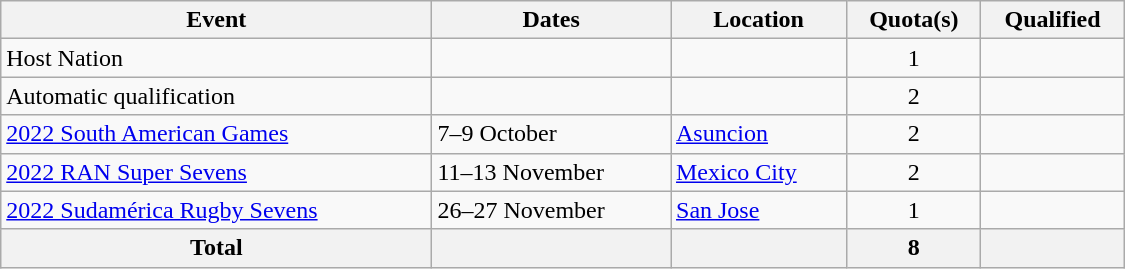<table class="wikitable" width=750>
<tr>
<th>Event</th>
<th>Dates</th>
<th>Location</th>
<th>Quota(s)</th>
<th>Qualified</th>
</tr>
<tr>
<td>Host Nation</td>
<td></td>
<td></td>
<td align=center>1</td>
<td></td>
</tr>
<tr>
<td>Automatic qualification</td>
<td></td>
<td></td>
<td align=center>2</td>
<td><br></td>
</tr>
<tr>
<td><a href='#'>2022 South American Games</a></td>
<td>7–9 October</td>
<td> <a href='#'>Asuncion</a></td>
<td align=center>2</td>
<td><br></td>
</tr>
<tr>
<td><a href='#'>2022 RAN Super Sevens</a></td>
<td>11–13 November</td>
<td> <a href='#'>Mexico City</a></td>
<td align=center>2</td>
<td><br></td>
</tr>
<tr>
<td><a href='#'>2022 Sudamérica Rugby Sevens</a></td>
<td>26–27 November</td>
<td> <a href='#'>San Jose</a></td>
<td align=center>1</td>
<td></td>
</tr>
<tr>
<th>Total</th>
<th></th>
<th></th>
<th>8</th>
<th></th>
</tr>
</table>
